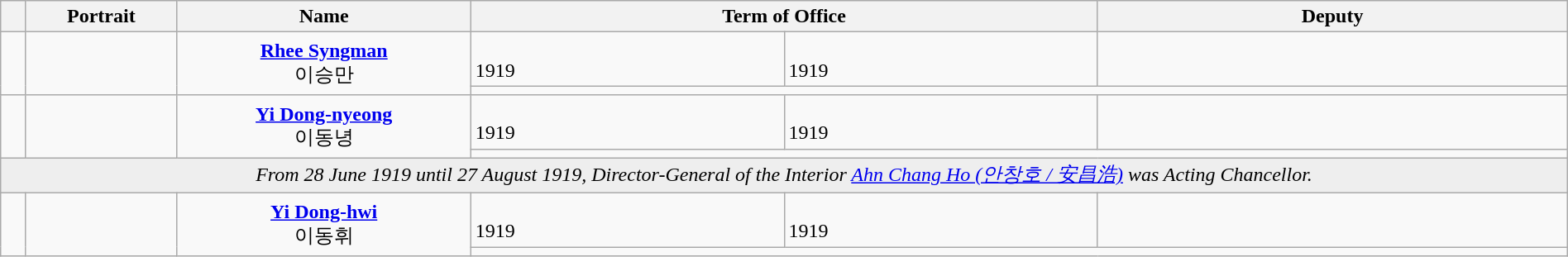<table class="wikitable" width="100%">
<tr>
<th align=left width=10></th>
<th width=100>Portrait</th>
<th width=200>Name<br></th>
<th align=center colspan=2 width=40%>Term of Office</th>
<th align=left width=30%>Deputy</th>
</tr>
<tr>
<td align=center rowspan=2><strong></strong></td>
<td align=center rowspan=2></td>
<td align=center rowspan=2><strong><a href='#'>Rhee Syngman</a></strong><br><span>이승만<br></td>
<td><br>1919</td>
<td><br>1919</td>
<td align=left></td>
</tr>
<tr>
<td colspan=3></td>
</tr>
<tr>
<td align=center rowspan=2><strong></strong></td>
<td align=center rowspan=2></td>
<td align=center rowspan=2><strong><a href='#'>Yi Dong-nyeong</a></strong><br><span>이동녕<br></td>
<td><br>1919</td>
<td><br>1919</td>
<td align=left></td>
</tr>
<tr>
<td colspan=3></td>
</tr>
<tr>
<td align=center colspan=6 style=background:#EEEEEE;><em>From 28 June 1919 until 27 August 1919, Director-General of the Interior <a href='#'>Ahn Chang Ho (안창호 / 安昌浩)</a> was Acting Chancellor.</em></td>
</tr>
<tr>
<td align=center rowspan=2><strong></strong></td>
<td align=center rowspan=2></td>
<td align=center rowspan=2><strong><a href='#'>Yi Dong-hwi</a></strong><br><span>이동휘<br></td>
<td><br>1919</td>
<td><br>1919</td>
<td align=left></td>
</tr>
<tr>
<td colspan=3></td>
</tr>
</table>
